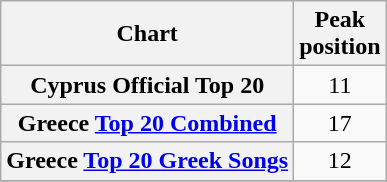<table class="wikitable sortable plainrowheaders" style="text-align:center">
<tr>
<th scope="col">Chart</th>
<th scope="col">Peak<br>position</th>
</tr>
<tr>
<th scope="row">Cyprus Official Top 20</th>
<td>11</td>
</tr>
<tr>
<th scope="row">Greece <a href='#'>Top 20 Combined</a></th>
<td>17</td>
</tr>
<tr>
<th scope="row">Greece <a href='#'>Top 20 Greek Songs</a></th>
<td>12</td>
</tr>
<tr>
</tr>
</table>
